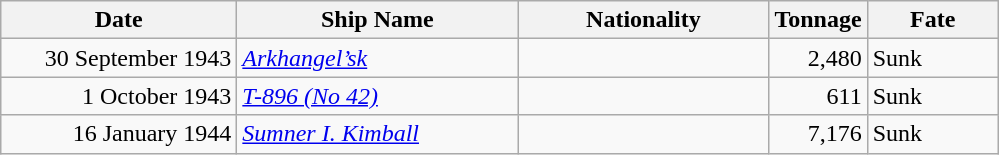<table class="wikitable sortable">
<tr>
<th width="150px">Date</th>
<th width="180px">Ship Name</th>
<th width="160px">Nationality</th>
<th width="25px">Tonnage</th>
<th width="80px">Fate</th>
</tr>
<tr>
<td align="right">30 September 1943</td>
<td align="left"><a href='#'><em>Arkhangel’sk</em></a></td>
<td align="left"></td>
<td align="right">2,480</td>
<td align="left">Sunk</td>
</tr>
<tr>
<td align="right">1 October 1943</td>
<td align="left"><a href='#'><em>T-896 (No 42)</em></a></td>
<td align="left"></td>
<td align="right">611</td>
<td align="left">Sunk</td>
</tr>
<tr>
<td align="right">16 January 1944</td>
<td align="left"><a href='#'><em>Sumner I. Kimball</em></a></td>
<td align="left"></td>
<td align="right">7,176</td>
<td align="left">Sunk</td>
</tr>
</table>
